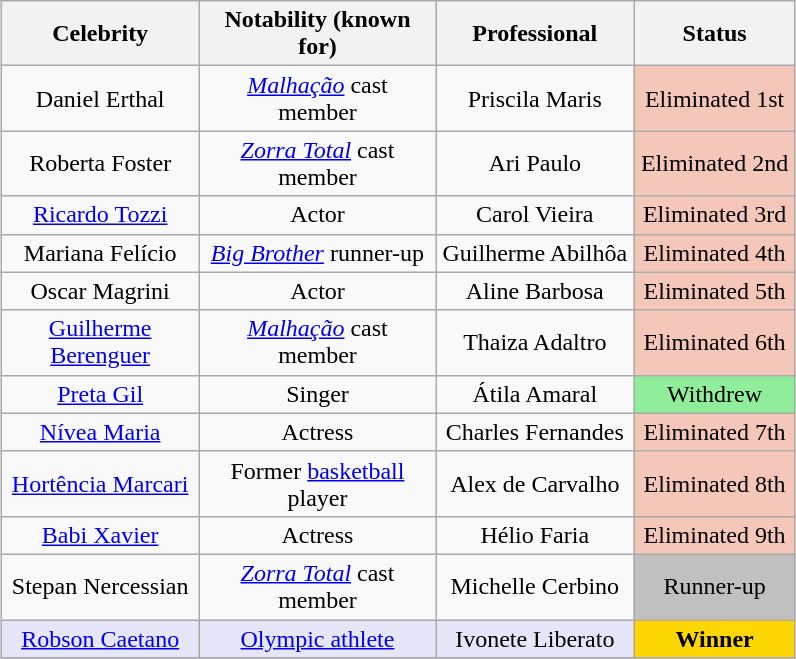<table class= "wikitable sortable" style="text-align: center; margin:1em auto; align: center">
<tr>
<th width=125>Celebrity</th>
<th width=150>Notability (known for)</th>
<th width=125>Professional</th>
<th width=100>Status</th>
</tr>
<tr>
<td>Daniel Erthal</td>
<td><em><a href='#'>Malhação</a></em> cast member</td>
<td>Priscila Maris</td>
<td bgcolor="F4C7B8">Eliminated 1st<br></td>
</tr>
<tr>
<td>Roberta Foster</td>
<td><em><a href='#'>Zorra Total</a></em> cast member</td>
<td>Ari Paulo</td>
<td bgcolor="F4C7B8">Eliminated 2nd<br></td>
</tr>
<tr>
<td><a href='#'>Ricardo Tozzi</a></td>
<td>Actor</td>
<td>Carol Vieira</td>
<td bgcolor="F4C7B8">Eliminated 3rd<br></td>
</tr>
<tr>
<td>Mariana Felício</td>
<td><em><a href='#'>Big Brother</a></em> runner-up</td>
<td>Guilherme Abilhôa</td>
<td bgcolor="F4C7B8">Eliminated 4th<br></td>
</tr>
<tr>
<td>Oscar Magrini</td>
<td>Actor</td>
<td>Aline Barbosa</td>
<td bgcolor="F4C7B8">Eliminated 5th<br></td>
</tr>
<tr>
<td><a href='#'>Guilherme Berenguer</a></td>
<td><em><a href='#'>Malhação</a></em> cast member</td>
<td>Thaiza Adaltro</td>
<td bgcolor="F4C7B8">Eliminated 6th<br></td>
</tr>
<tr>
<td><a href='#'>Preta Gil</a></td>
<td>Singer</td>
<td>Átila Amaral</td>
<td bgcolor="90EE9B">Withdrew<br></td>
</tr>
<tr>
<td><a href='#'>Nívea Maria</a></td>
<td>Actress</td>
<td>Charles Fernandes</td>
<td bgcolor="F4C7B8">Eliminated 7th<br></td>
</tr>
<tr>
<td><a href='#'>Hortência Marcari</a></td>
<td>Former <a href='#'>basketball</a> player</td>
<td>Alex de Carvalho</td>
<td bgcolor="F4C7B8">Eliminated 8th<br></td>
</tr>
<tr>
<td><a href='#'>Babi Xavier</a></td>
<td>Actress</td>
<td>Hélio Faria</td>
<td bgcolor="F4C7B8">Eliminated 9th<br></td>
</tr>
<tr>
<td>Stepan Nercessian</td>
<td><em><a href='#'>Zorra Total</a></em> cast member</td>
<td>Michelle Cerbino</td>
<td bgcolor="C0C0C0">Runner-up<br></td>
</tr>
<tr>
<td bgcolor="E6E6FA"><a href='#'>Robson Caetano</a></td>
<td bgcolor="E6E6FA"><a href='#'>Olympic athlete</a></td>
<td bgcolor="E6E6FA">Ivonete Liberato</td>
<td bgcolor="FFD700"><strong>Winner</strong><br></td>
</tr>
<tr>
</tr>
</table>
